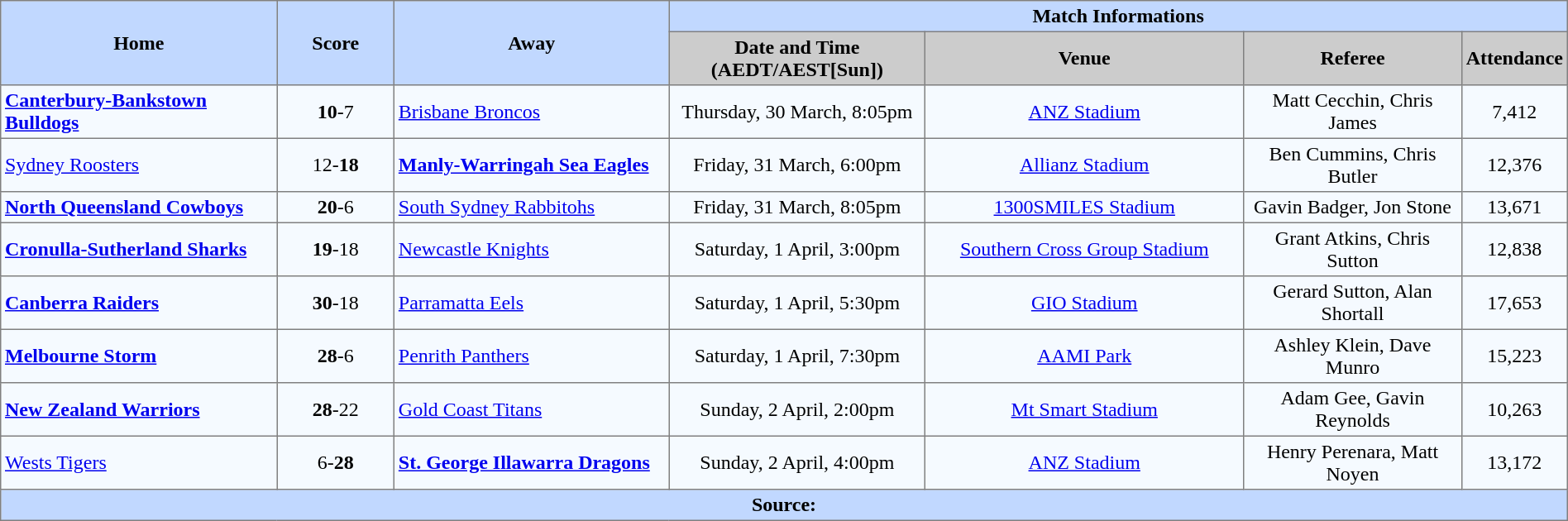<table border=1 style="border-collapse:collapse;  text-align:center;" cellpadding=3 cellspacing=0 width=100%>
<tr bgcolor=#C1D8FF>
<th rowspan=2 width=19%>Home</th>
<th rowspan=2 width=8%>Score</th>
<th rowspan=2 width=19%>Away</th>
<th colspan=6>Match Informations</th>
</tr>
<tr bgcolor=#CCCCCC>
<th width=17%>Date and Time (AEDT/AEST[Sun])</th>
<th width=22%>Venue</th>
<th width=50%>Referee</th>
<th width=7%>Attendance</th>
</tr>
<tr style="text-align:center; background:#f5faff;">
<td align="left"><strong> <a href='#'>Canterbury-Bankstown Bulldogs</a></strong></td>
<td><strong>10</strong>-7</td>
<td align="left"> <a href='#'>Brisbane Broncos</a></td>
<td>Thursday, 30 March, 8:05pm</td>
<td><a href='#'>ANZ Stadium</a></td>
<td>Matt Cecchin, Chris James</td>
<td>7,412</td>
</tr>
<tr style="text-align:center; background:#f5faff;">
<td align="left"> <a href='#'>Sydney Roosters</a></td>
<td>12-<strong>18</strong></td>
<td align="left"><strong> <a href='#'>Manly-Warringah Sea Eagles</a></strong></td>
<td>Friday, 31 March, 6:00pm</td>
<td><a href='#'>Allianz Stadium</a></td>
<td>Ben Cummins, Chris Butler</td>
<td>12,376</td>
</tr>
<tr style="text-align:center; background:#f5faff;">
<td align="left"><strong><a href='#'>North Queensland Cowboys</a></strong></td>
<td><strong>20</strong>-6</td>
<td align="left"> <a href='#'>South Sydney Rabbitohs</a></td>
<td>Friday, 31 March, 8:05pm</td>
<td><a href='#'>1300SMILES Stadium</a></td>
<td>Gavin Badger, Jon Stone</td>
<td>13,671</td>
</tr>
<tr style="text-align:center; background:#f5faff;">
<td align="left"><strong> <a href='#'>Cronulla-Sutherland Sharks</a></strong></td>
<td><strong>19</strong>-18</td>
<td align="left"> <a href='#'>Newcastle Knights</a></td>
<td>Saturday, 1 April, 3:00pm</td>
<td><a href='#'>Southern Cross Group Stadium</a></td>
<td>Grant Atkins, Chris Sutton</td>
<td>12,838</td>
</tr>
<tr style="text-align:center; background:#f5faff;">
<td align="left"><strong> <a href='#'>Canberra Raiders</a></strong></td>
<td><strong>30</strong>-18</td>
<td align="left"> <a href='#'>Parramatta Eels</a></td>
<td>Saturday, 1 April, 5:30pm</td>
<td><a href='#'>GIO Stadium</a></td>
<td>Gerard Sutton, Alan Shortall</td>
<td>17,653</td>
</tr>
<tr style="text-align:center; background:#f5faff;">
<td align="left"><strong> <a href='#'>Melbourne Storm</a></strong></td>
<td><strong>28</strong>-6</td>
<td align="left"> <a href='#'>Penrith Panthers</a></td>
<td>Saturday, 1 April, 7:30pm</td>
<td><a href='#'>AAMI Park</a></td>
<td>Ashley Klein, Dave Munro</td>
<td>15,223</td>
</tr>
<tr style="text-align:center; background:#f5faff;">
<td align="left"><strong> <a href='#'>New Zealand Warriors</a></strong></td>
<td><strong>28</strong>-22</td>
<td align="left"> <a href='#'>Gold Coast Titans</a></td>
<td>Sunday, 2 April, 2:00pm</td>
<td><a href='#'>Mt Smart Stadium</a></td>
<td>Adam Gee, Gavin Reynolds</td>
<td>10,263</td>
</tr>
<tr style="text-align:center; background:#f5faff;">
<td align="left"> <a href='#'>Wests Tigers</a></td>
<td>6-<strong>28</strong></td>
<td align="left"><strong> <a href='#'>St. George Illawarra Dragons</a></strong></td>
<td>Sunday, 2 April, 4:00pm</td>
<td><a href='#'>ANZ Stadium</a></td>
<td>Henry Perenara, Matt Noyen</td>
<td>13,172</td>
</tr>
<tr style="background:#c1d8ff;">
<th colspan=7>Source:</th>
</tr>
</table>
